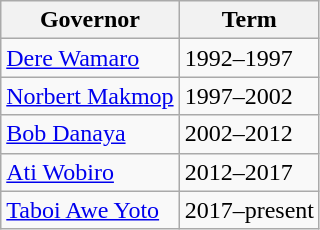<table class="wikitable">
<tr>
<th><strong>Governor</strong></th>
<th><strong>Term</strong></th>
</tr>
<tr>
<td><a href='#'>Dere Wamaro</a></td>
<td>1992–1997</td>
</tr>
<tr>
<td><a href='#'>Norbert Makmop</a></td>
<td>1997–2002</td>
</tr>
<tr>
<td><a href='#'>Bob Danaya</a></td>
<td>2002–2012</td>
</tr>
<tr>
<td><a href='#'>Ati Wobiro</a></td>
<td>2012–2017</td>
</tr>
<tr>
<td><a href='#'>Taboi Awe Yoto</a></td>
<td>2017–present</td>
</tr>
</table>
